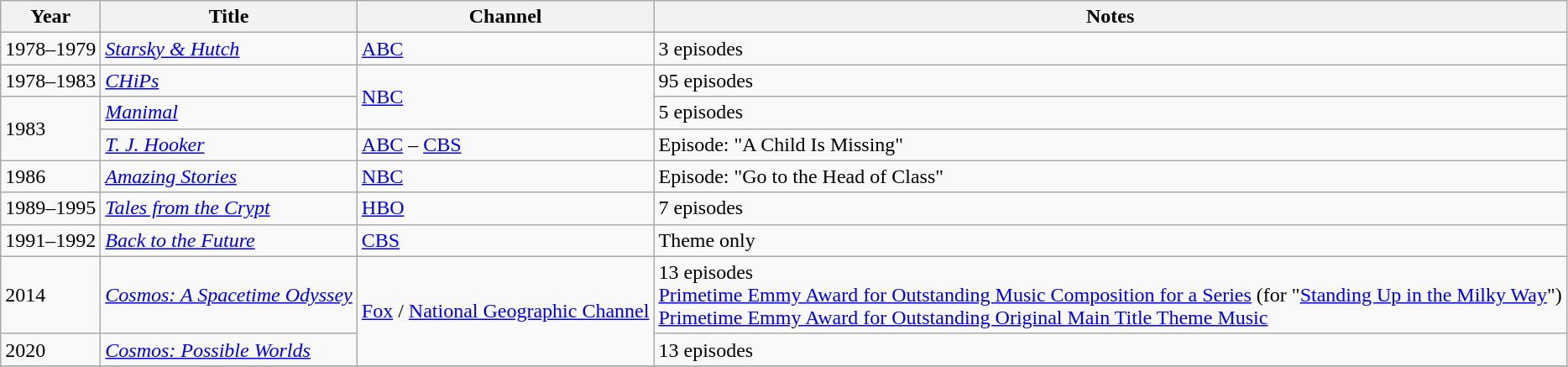<table class="wikitable">
<tr>
<th>Year</th>
<th>Title</th>
<th>Channel</th>
<th>Notes</th>
</tr>
<tr>
<td>1978–1979</td>
<td><em><a href='#'>Starsky & Hutch</a></em></td>
<td><a href='#'>ABC</a></td>
<td>3 episodes</td>
</tr>
<tr>
<td>1978–1983</td>
<td><em><a href='#'>CHiPs</a></em></td>
<td rowspan="2"><a href='#'>NBC</a></td>
<td>95 episodes</td>
</tr>
<tr>
<td rowspan="2">1983</td>
<td><em><a href='#'>Manimal</a></em></td>
<td>5 episodes</td>
</tr>
<tr>
<td><em><a href='#'>T. J. Hooker</a></em></td>
<td><a href='#'>ABC</a> – <a href='#'>CBS</a></td>
<td>Episode: "A Child Is Missing"</td>
</tr>
<tr>
<td>1986</td>
<td><em><a href='#'>Amazing Stories</a></em></td>
<td><a href='#'>NBC</a></td>
<td>Episode: "Go to the Head of Class"</td>
</tr>
<tr>
<td>1989–1995</td>
<td><em><a href='#'>Tales from the Crypt</a></em></td>
<td><a href='#'>HBO</a></td>
<td>7 episodes</td>
</tr>
<tr>
<td>1991–1992</td>
<td><em><a href='#'>Back to the Future</a></em></td>
<td><a href='#'>CBS</a></td>
<td>Theme only</td>
</tr>
<tr>
<td>2014</td>
<td><em><a href='#'>Cosmos: A Spacetime Odyssey</a></em></td>
<td rowspan="2"><a href='#'>Fox</a> / <a href='#'>National Geographic Channel</a></td>
<td>13 episodes<br><a href='#'>Primetime Emmy Award for Outstanding Music Composition for a Series</a> (for "<a href='#'>Standing Up in the Milky Way</a>")<br><a href='#'>Primetime Emmy Award for Outstanding Original Main Title Theme Music</a></td>
</tr>
<tr>
<td>2020</td>
<td><em><a href='#'>Cosmos: Possible Worlds</a></em></td>
<td>13 episodes</td>
</tr>
<tr>
</tr>
</table>
